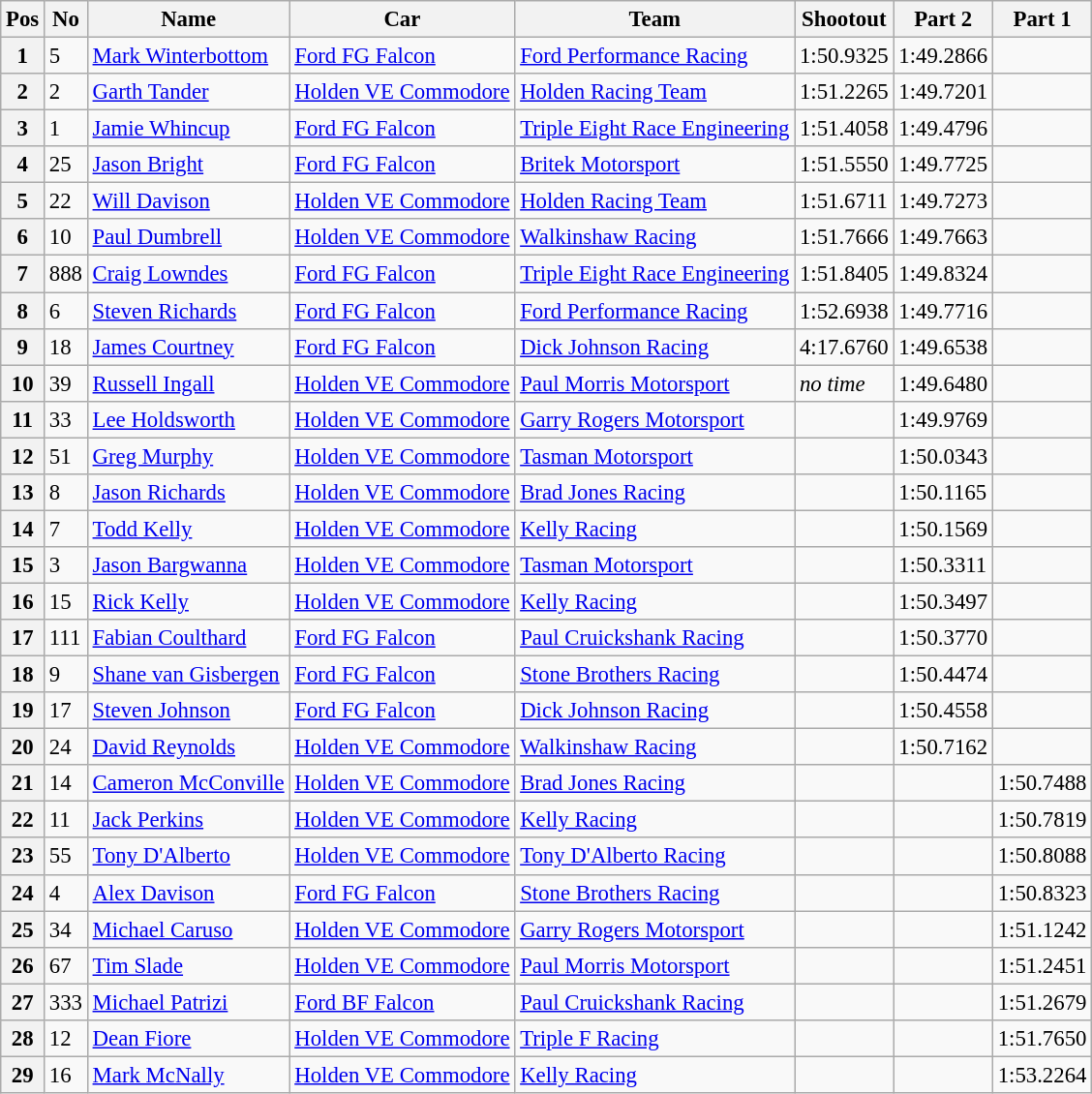<table class="wikitable" style="font-size: 95%;">
<tr>
<th>Pos</th>
<th>No</th>
<th>Name</th>
<th>Car</th>
<th>Team</th>
<th>Shootout</th>
<th>Part 2</th>
<th>Part 1</th>
</tr>
<tr>
<th>1</th>
<td>5</td>
<td><a href='#'>Mark Winterbottom</a></td>
<td><a href='#'>Ford FG Falcon</a></td>
<td><a href='#'>Ford Performance Racing</a></td>
<td>1:50.9325</td>
<td>1:49.2866</td>
<td></td>
</tr>
<tr>
<th>2</th>
<td>2</td>
<td><a href='#'>Garth Tander</a></td>
<td><a href='#'>Holden VE Commodore</a></td>
<td><a href='#'>Holden Racing Team</a></td>
<td>1:51.2265</td>
<td>1:49.7201</td>
<td></td>
</tr>
<tr>
<th>3</th>
<td>1</td>
<td><a href='#'>Jamie Whincup</a></td>
<td><a href='#'>Ford FG Falcon</a></td>
<td><a href='#'>Triple Eight Race Engineering</a></td>
<td>1:51.4058</td>
<td>1:49.4796</td>
<td></td>
</tr>
<tr>
<th>4</th>
<td>25</td>
<td><a href='#'>Jason Bright</a></td>
<td><a href='#'>Ford FG Falcon</a></td>
<td><a href='#'>Britek Motorsport</a></td>
<td>1:51.5550</td>
<td>1:49.7725</td>
<td></td>
</tr>
<tr>
<th>5</th>
<td>22</td>
<td><a href='#'>Will Davison</a></td>
<td><a href='#'>Holden VE Commodore</a></td>
<td><a href='#'>Holden Racing Team</a></td>
<td>1:51.6711</td>
<td>1:49.7273</td>
<td></td>
</tr>
<tr>
<th>6</th>
<td>10</td>
<td><a href='#'>Paul Dumbrell</a></td>
<td><a href='#'>Holden VE Commodore</a></td>
<td><a href='#'>Walkinshaw Racing</a></td>
<td>1:51.7666</td>
<td>1:49.7663</td>
<td></td>
</tr>
<tr>
<th>7</th>
<td>888</td>
<td><a href='#'>Craig Lowndes</a></td>
<td><a href='#'>Ford FG Falcon</a></td>
<td><a href='#'>Triple Eight Race Engineering</a></td>
<td>1:51.8405</td>
<td>1:49.8324</td>
<td></td>
</tr>
<tr>
<th>8</th>
<td>6</td>
<td><a href='#'>Steven Richards</a></td>
<td><a href='#'>Ford FG Falcon</a></td>
<td><a href='#'>Ford Performance Racing</a></td>
<td>1:52.6938</td>
<td>1:49.7716</td>
<td></td>
</tr>
<tr>
<th>9</th>
<td>18</td>
<td><a href='#'>James Courtney</a></td>
<td><a href='#'>Ford FG Falcon</a></td>
<td><a href='#'>Dick Johnson Racing</a></td>
<td>4:17.6760</td>
<td>1:49.6538</td>
<td></td>
</tr>
<tr>
<th>10</th>
<td>39</td>
<td><a href='#'>Russell Ingall</a></td>
<td><a href='#'>Holden VE Commodore</a></td>
<td><a href='#'>Paul Morris Motorsport</a></td>
<td><em>no time</em></td>
<td>1:49.6480</td>
<td></td>
</tr>
<tr>
<th>11</th>
<td>33</td>
<td><a href='#'>Lee Holdsworth</a></td>
<td><a href='#'>Holden VE Commodore</a></td>
<td><a href='#'>Garry Rogers Motorsport</a></td>
<td></td>
<td>1:49.9769</td>
<td></td>
</tr>
<tr>
<th>12</th>
<td>51</td>
<td><a href='#'>Greg Murphy</a></td>
<td><a href='#'>Holden VE Commodore</a></td>
<td><a href='#'>Tasman Motorsport</a></td>
<td></td>
<td>1:50.0343</td>
<td></td>
</tr>
<tr>
<th>13</th>
<td>8</td>
<td><a href='#'>Jason Richards</a></td>
<td><a href='#'>Holden VE Commodore</a></td>
<td><a href='#'>Brad Jones Racing</a></td>
<td></td>
<td>1:50.1165</td>
<td></td>
</tr>
<tr>
<th>14</th>
<td>7</td>
<td><a href='#'>Todd Kelly</a></td>
<td><a href='#'>Holden VE Commodore</a></td>
<td><a href='#'>Kelly Racing</a></td>
<td></td>
<td>1:50.1569</td>
<td></td>
</tr>
<tr>
<th>15</th>
<td>3</td>
<td><a href='#'>Jason Bargwanna</a></td>
<td><a href='#'>Holden VE Commodore</a></td>
<td><a href='#'>Tasman Motorsport</a></td>
<td></td>
<td>1:50.3311</td>
<td></td>
</tr>
<tr>
<th>16</th>
<td>15</td>
<td><a href='#'>Rick Kelly</a></td>
<td><a href='#'>Holden VE Commodore</a></td>
<td><a href='#'>Kelly Racing</a></td>
<td></td>
<td>1:50.3497</td>
<td></td>
</tr>
<tr>
<th>17</th>
<td>111</td>
<td><a href='#'>Fabian Coulthard</a></td>
<td><a href='#'>Ford FG Falcon</a></td>
<td><a href='#'>Paul Cruickshank Racing</a></td>
<td></td>
<td>1:50.3770</td>
<td></td>
</tr>
<tr>
<th>18</th>
<td>9</td>
<td><a href='#'>Shane van Gisbergen</a></td>
<td><a href='#'>Ford FG Falcon</a></td>
<td><a href='#'>Stone Brothers Racing</a></td>
<td></td>
<td>1:50.4474</td>
<td></td>
</tr>
<tr>
<th>19</th>
<td>17</td>
<td><a href='#'>Steven Johnson</a></td>
<td><a href='#'>Ford FG Falcon</a></td>
<td><a href='#'>Dick Johnson Racing</a></td>
<td></td>
<td>1:50.4558</td>
<td></td>
</tr>
<tr>
<th>20</th>
<td>24</td>
<td><a href='#'>David Reynolds</a></td>
<td><a href='#'>Holden VE Commodore</a></td>
<td><a href='#'>Walkinshaw Racing</a></td>
<td></td>
<td>1:50.7162</td>
<td></td>
</tr>
<tr>
<th>21</th>
<td>14</td>
<td><a href='#'>Cameron McConville</a></td>
<td><a href='#'>Holden VE Commodore</a></td>
<td><a href='#'>Brad Jones Racing</a></td>
<td></td>
<td></td>
<td>1:50.7488</td>
</tr>
<tr>
<th>22</th>
<td>11</td>
<td><a href='#'>Jack Perkins</a></td>
<td><a href='#'>Holden VE Commodore</a></td>
<td><a href='#'>Kelly Racing</a></td>
<td></td>
<td></td>
<td>1:50.7819</td>
</tr>
<tr>
<th>23</th>
<td>55</td>
<td><a href='#'>Tony D'Alberto</a></td>
<td><a href='#'>Holden VE Commodore</a></td>
<td><a href='#'>Tony D'Alberto Racing</a></td>
<td></td>
<td></td>
<td>1:50.8088</td>
</tr>
<tr>
<th>24</th>
<td>4</td>
<td><a href='#'>Alex Davison</a></td>
<td><a href='#'>Ford FG Falcon</a></td>
<td><a href='#'>Stone Brothers Racing</a></td>
<td></td>
<td></td>
<td>1:50.8323</td>
</tr>
<tr>
<th>25</th>
<td>34</td>
<td><a href='#'>Michael Caruso</a></td>
<td><a href='#'>Holden VE Commodore</a></td>
<td><a href='#'>Garry Rogers Motorsport</a></td>
<td></td>
<td></td>
<td>1:51.1242</td>
</tr>
<tr>
<th>26</th>
<td>67</td>
<td><a href='#'>Tim Slade</a></td>
<td><a href='#'>Holden VE Commodore</a></td>
<td><a href='#'>Paul Morris Motorsport</a></td>
<td></td>
<td></td>
<td>1:51.2451</td>
</tr>
<tr>
<th>27</th>
<td>333</td>
<td><a href='#'>Michael Patrizi</a></td>
<td><a href='#'>Ford BF Falcon</a></td>
<td><a href='#'>Paul Cruickshank Racing</a></td>
<td></td>
<td></td>
<td>1:51.2679</td>
</tr>
<tr>
<th>28</th>
<td>12</td>
<td><a href='#'>Dean Fiore</a></td>
<td><a href='#'>Holden VE Commodore</a></td>
<td><a href='#'>Triple F Racing</a></td>
<td></td>
<td></td>
<td>1:51.7650</td>
</tr>
<tr>
<th>29</th>
<td>16</td>
<td><a href='#'>Mark McNally</a></td>
<td><a href='#'>Holden VE Commodore</a></td>
<td><a href='#'>Kelly Racing</a></td>
<td></td>
<td></td>
<td>1:53.2264</td>
</tr>
</table>
